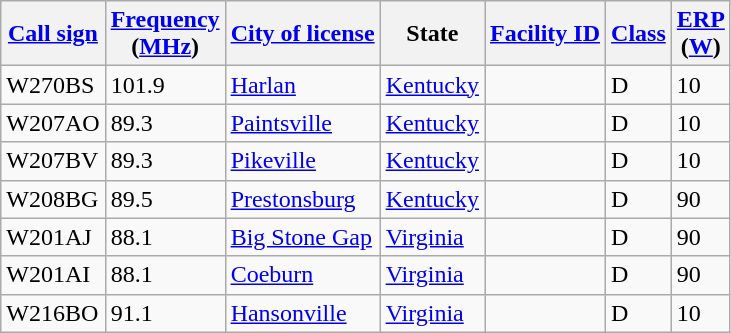<table class="wikitable sortable">
<tr>
<th><a href='#'>Call sign</a></th>
<th data-sort-type="number"><a href='#'>Frequency</a><br>(<a href='#'>MHz</a>)</th>
<th><a href='#'>City of license</a></th>
<th>State</th>
<th data-sort-type="number"><a href='#'>Facility ID</a></th>
<th><a href='#'>Class</a></th>
<th data-sort-type="number"><a href='#'>ERP</a><br>(<a href='#'>W</a>)</th>
</tr>
<tr>
<td>W270BS</td>
<td>101.9</td>
<td><a href='#'>Harlan</a></td>
<td><a href='#'>Kentucky</a></td>
<td></td>
<td>D</td>
<td>10</td>
</tr>
<tr>
<td>W207AO</td>
<td>89.3</td>
<td><a href='#'>Paintsville</a></td>
<td><a href='#'>Kentucky</a></td>
<td></td>
<td>D</td>
<td>10</td>
</tr>
<tr>
<td>W207BV</td>
<td>89.3</td>
<td><a href='#'>Pikeville</a></td>
<td><a href='#'>Kentucky</a></td>
<td></td>
<td>D</td>
<td>10</td>
</tr>
<tr>
<td>W208BG</td>
<td>89.5</td>
<td><a href='#'>Prestonsburg</a></td>
<td><a href='#'>Kentucky</a></td>
<td></td>
<td>D</td>
<td>90</td>
</tr>
<tr>
<td>W201AJ</td>
<td>88.1</td>
<td><a href='#'>Big Stone Gap</a></td>
<td><a href='#'>Virginia</a></td>
<td></td>
<td>D</td>
<td>90</td>
</tr>
<tr>
<td>W201AI</td>
<td>88.1</td>
<td><a href='#'>Coeburn</a></td>
<td><a href='#'>Virginia</a></td>
<td></td>
<td>D</td>
<td>90</td>
</tr>
<tr>
<td>W216BO</td>
<td>91.1</td>
<td><a href='#'>Hansonville</a></td>
<td><a href='#'>Virginia</a></td>
<td></td>
<td>D</td>
<td>10</td>
</tr>
</table>
